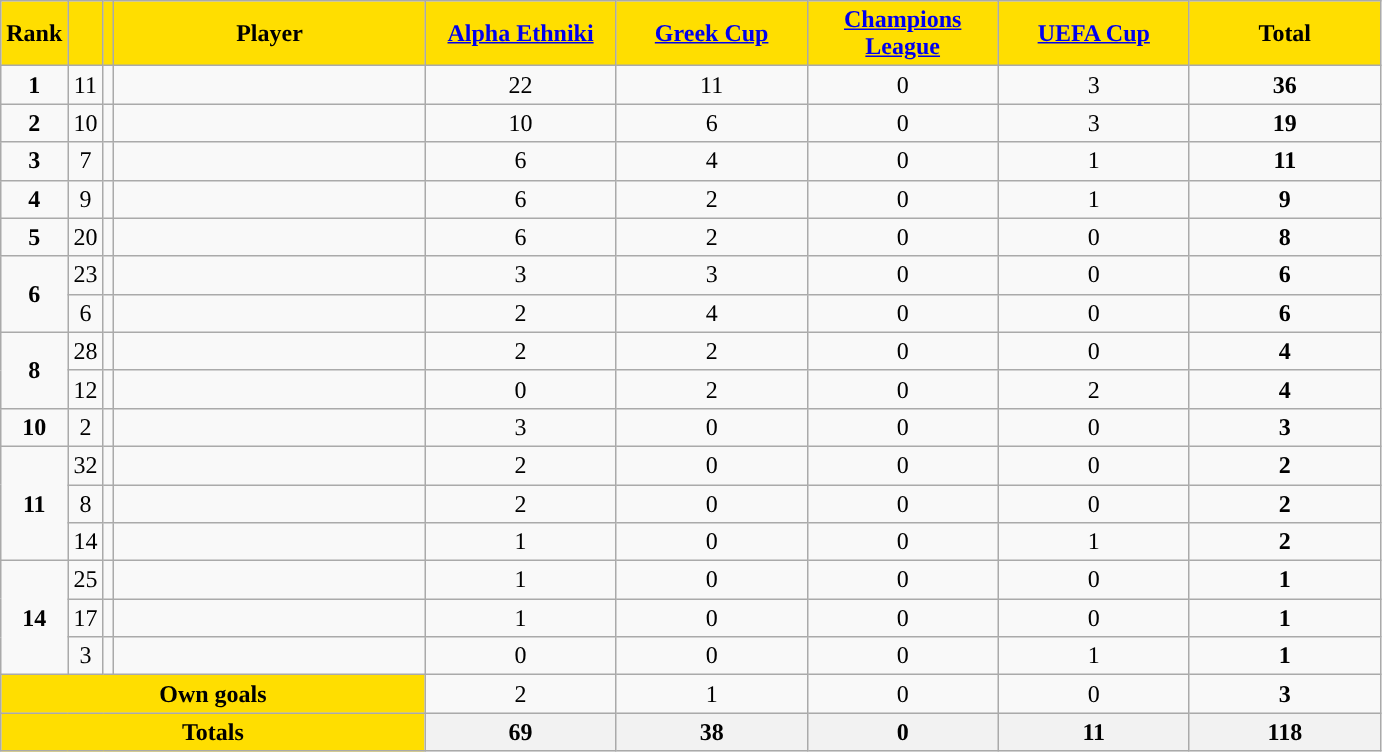<table class="wikitable sortable" style="text-align: center">
<tr>
<th style="background:#FFDE00">Rank</th>
<th style="background:#FFDE00"></th>
<th style="background:#FFDE00"></th>
<th width=200 style="background:#FFDE00">Player</th>
<th width=120 style="background:#FFDE00"><a href='#'>Alpha Ethniki</a></th>
<th width=120 style="background:#FFDE00"><a href='#'>Greek Cup</a></th>
<th width=120 style="background:#FFDE00"><a href='#'>Champions League</a></th>
<th width=120 style="background:#FFDE00"><a href='#'>UEFA Cup</a></th>
<th width=120 style="background:#FFDE00">Total</th>
</tr>
<tr>
<td><strong>1</strong></td>
<td>11</td>
<td></td>
<td align=left></td>
<td>22</td>
<td>11</td>
<td>0</td>
<td>3</td>
<td><strong>36</strong></td>
</tr>
<tr>
<td><strong>2</strong></td>
<td>10</td>
<td></td>
<td align=left></td>
<td>10</td>
<td>6</td>
<td>0</td>
<td>3</td>
<td><strong>19</strong></td>
</tr>
<tr>
<td><strong>3</strong></td>
<td>7</td>
<td></td>
<td align=left></td>
<td>6</td>
<td>4</td>
<td>0</td>
<td>1</td>
<td><strong>11</strong></td>
</tr>
<tr>
<td><strong>4</strong></td>
<td>9</td>
<td></td>
<td align=left></td>
<td>6</td>
<td>2</td>
<td>0</td>
<td>1</td>
<td><strong>9</strong></td>
</tr>
<tr>
<td><strong>5</strong></td>
<td>20</td>
<td></td>
<td align=left></td>
<td>6</td>
<td>2</td>
<td>0</td>
<td>0</td>
<td><strong>8</strong></td>
</tr>
<tr>
<td rowspan=2><strong>6</strong></td>
<td>23</td>
<td></td>
<td align=left></td>
<td>3</td>
<td>3</td>
<td>0</td>
<td>0</td>
<td><strong>6</strong></td>
</tr>
<tr>
<td>6</td>
<td></td>
<td align=left></td>
<td>2</td>
<td>4</td>
<td>0</td>
<td>0</td>
<td><strong>6</strong></td>
</tr>
<tr>
<td rowspan=2><strong>8</strong></td>
<td>28</td>
<td></td>
<td align=left></td>
<td>2</td>
<td>2</td>
<td>0</td>
<td>0</td>
<td><strong>4</strong></td>
</tr>
<tr>
<td>12</td>
<td></td>
<td align=left></td>
<td>0</td>
<td>2</td>
<td>0</td>
<td>2</td>
<td><strong>4</strong></td>
</tr>
<tr>
<td><strong>10</strong></td>
<td>2</td>
<td></td>
<td align=left></td>
<td>3</td>
<td>0</td>
<td>0</td>
<td>0</td>
<td><strong>3</strong></td>
</tr>
<tr>
<td rowspan=3><strong>11</strong></td>
<td>32</td>
<td></td>
<td align=left></td>
<td>2</td>
<td>0</td>
<td>0</td>
<td>0</td>
<td><strong>2</strong></td>
</tr>
<tr>
<td>8</td>
<td></td>
<td align=left></td>
<td>2</td>
<td>0</td>
<td>0</td>
<td>0</td>
<td><strong>2</strong></td>
</tr>
<tr>
<td>14</td>
<td></td>
<td align=left></td>
<td>1</td>
<td>0</td>
<td>0</td>
<td>1</td>
<td><strong>2</strong></td>
</tr>
<tr>
<td rowspan=3><strong>14</strong></td>
<td>25</td>
<td></td>
<td align=left></td>
<td>1</td>
<td>0</td>
<td>0</td>
<td>0</td>
<td><strong>1</strong></td>
</tr>
<tr>
<td>17</td>
<td></td>
<td align=left></td>
<td>1</td>
<td>0</td>
<td>0</td>
<td>0</td>
<td><strong>1</strong></td>
</tr>
<tr>
<td>3</td>
<td></td>
<td align=left></td>
<td>0</td>
<td>0</td>
<td>0</td>
<td>1</td>
<td><strong>1</strong></td>
</tr>
<tr class="sortbottom">
<td colspan=4 style="background:#FFDE00"><strong>Own goals</strong></td>
<td>2</td>
<td>1</td>
<td>0</td>
<td>0</td>
<td><strong>3</strong></td>
</tr>
<tr class="sortbottom">
<th colspan=4 style="background:#FFDE00"><strong>Totals</strong></th>
<th><strong> 69</strong></th>
<th><strong> 38</strong></th>
<th><strong>  0</strong></th>
<th><strong> 11</strong></th>
<th><strong>118</strong></th>
</tr>
</table>
